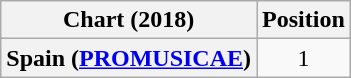<table class="wikitable sortable plainrowheaders" style="text-align:center">
<tr>
<th scope="col">Chart (2018)</th>
<th scope="col">Position</th>
</tr>
<tr>
<th scope="row">Spain (<a href='#'>PROMUSICAE</a>)</th>
<td>1</td>
</tr>
</table>
